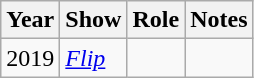<table class="wikitable">
<tr>
<th>Year</th>
<th>Show</th>
<th>Role</th>
<th>Notes</th>
</tr>
<tr>
<td>2019</td>
<td><em><a href='#'>Flip</a></em></td>
<td></td>
<td></td>
</tr>
</table>
